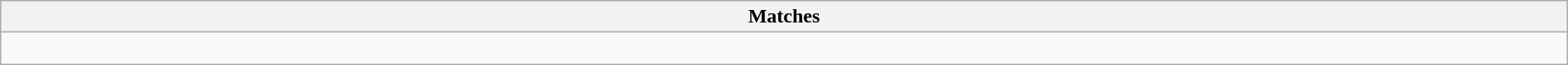<table class="wikitable collapsible collapsed" style="width:100%;">
<tr>
<th>Matches</th>
</tr>
<tr>
<td><br>













</td>
</tr>
</table>
